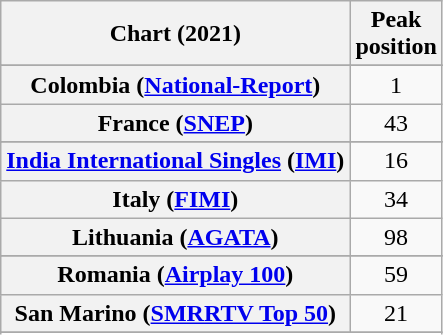<table class="wikitable sortable plainrowheaders" style="text-align:center">
<tr>
<th scope="col">Chart (2021)</th>
<th scope="col">Peak<br>position</th>
</tr>
<tr>
</tr>
<tr>
<th scope="row">Colombia (<a href='#'>National-Report</a>)</th>
<td>1</td>
</tr>
<tr>
<th scope="row">France (<a href='#'>SNEP</a>)</th>
<td>43</td>
</tr>
<tr>
</tr>
<tr>
</tr>
<tr>
<th scope="row"><a href='#'>India International Singles</a> (<a href='#'>IMI</a>)</th>
<td>16</td>
</tr>
<tr>
<th scope="row">Italy (<a href='#'>FIMI</a>)</th>
<td>34</td>
</tr>
<tr>
<th scope="row">Lithuania (<a href='#'>AGATA</a>)</th>
<td>98</td>
</tr>
<tr>
</tr>
<tr>
</tr>
<tr>
<th scope="row">Romania (<a href='#'>Airplay 100</a>)</th>
<td>59</td>
</tr>
<tr>
<th scope="row">San Marino (<a href='#'>SMRRTV Top 50</a>)</th>
<td>21</td>
</tr>
<tr>
</tr>
<tr>
</tr>
<tr>
</tr>
<tr>
</tr>
<tr>
</tr>
<tr>
</tr>
</table>
